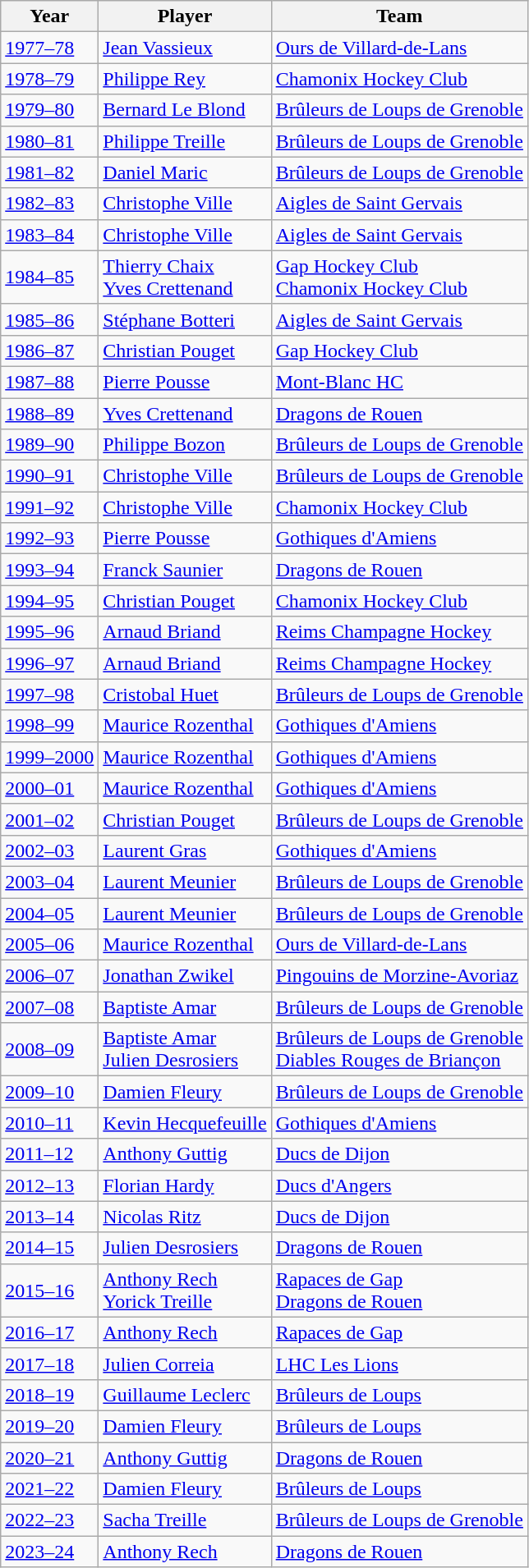<table class="wikitable sortable">
<tr>
<th bgcolor="#96CDCD">Year</th>
<th bgcolor="#96CDCD">Player</th>
<th bgcolor="#96CDCD">Team</th>
</tr>
<tr>
<td><a href='#'>1977–78</a></td>
<td><a href='#'>Jean Vassieux</a></td>
<td><a href='#'>Ours de Villard-de-Lans</a></td>
</tr>
<tr>
<td><a href='#'>1978–79</a></td>
<td><a href='#'>Philippe Rey</a></td>
<td><a href='#'>Chamonix Hockey Club</a></td>
</tr>
<tr>
<td><a href='#'>1979–80</a></td>
<td><a href='#'>Bernard Le Blond</a></td>
<td><a href='#'>Brûleurs de Loups de Grenoble</a></td>
</tr>
<tr>
<td><a href='#'>1980–81</a></td>
<td><a href='#'>Philippe Treille</a></td>
<td><a href='#'>Brûleurs de Loups de Grenoble</a></td>
</tr>
<tr>
<td><a href='#'>1981–82</a></td>
<td><a href='#'>Daniel Maric</a></td>
<td><a href='#'>Brûleurs de Loups de Grenoble</a></td>
</tr>
<tr>
<td><a href='#'>1982–83</a></td>
<td><a href='#'>Christophe Ville</a></td>
<td><a href='#'>Aigles de Saint Gervais</a></td>
</tr>
<tr>
<td><a href='#'>1983–84</a></td>
<td><a href='#'>Christophe Ville</a></td>
<td><a href='#'>Aigles de Saint Gervais</a></td>
</tr>
<tr>
<td><a href='#'>1984–85</a></td>
<td><a href='#'>Thierry Chaix</a> <br> <a href='#'>Yves Crettenand</a></td>
<td><a href='#'>Gap Hockey Club</a> <br> <a href='#'>Chamonix Hockey Club</a></td>
</tr>
<tr>
<td><a href='#'>1985–86</a></td>
<td><a href='#'>Stéphane Botteri</a></td>
<td><a href='#'>Aigles de Saint Gervais</a></td>
</tr>
<tr>
<td><a href='#'>1986–87</a></td>
<td><a href='#'>Christian Pouget</a></td>
<td><a href='#'>Gap Hockey Club</a></td>
</tr>
<tr>
<td><a href='#'>1987–88</a></td>
<td><a href='#'>Pierre Pousse</a></td>
<td><a href='#'>Mont-Blanc HC</a></td>
</tr>
<tr>
<td><a href='#'>1988–89</a></td>
<td><a href='#'>Yves Crettenand</a></td>
<td><a href='#'>Dragons de Rouen</a></td>
</tr>
<tr>
<td><a href='#'>1989–90</a></td>
<td><a href='#'>Philippe Bozon</a></td>
<td><a href='#'>Brûleurs de Loups de Grenoble</a></td>
</tr>
<tr>
<td><a href='#'>1990–91</a></td>
<td><a href='#'>Christophe Ville</a></td>
<td><a href='#'>Brûleurs de Loups de Grenoble</a></td>
</tr>
<tr>
<td><a href='#'>1991–92</a></td>
<td><a href='#'>Christophe Ville</a></td>
<td><a href='#'>Chamonix Hockey Club</a></td>
</tr>
<tr>
<td><a href='#'>1992–93</a></td>
<td><a href='#'>Pierre Pousse</a></td>
<td><a href='#'>Gothiques d'Amiens</a></td>
</tr>
<tr>
<td><a href='#'>1993–94</a></td>
<td><a href='#'>Franck Saunier</a></td>
<td><a href='#'>Dragons de Rouen</a></td>
</tr>
<tr>
<td><a href='#'>1994–95</a></td>
<td><a href='#'>Christian Pouget</a></td>
<td><a href='#'>Chamonix Hockey Club</a></td>
</tr>
<tr>
<td><a href='#'>1995–96</a></td>
<td><a href='#'>Arnaud Briand</a></td>
<td><a href='#'>Reims Champagne Hockey</a></td>
</tr>
<tr>
<td><a href='#'>1996–97</a></td>
<td><a href='#'>Arnaud Briand</a></td>
<td><a href='#'>Reims Champagne Hockey</a></td>
</tr>
<tr>
<td><a href='#'>1997–98</a></td>
<td><a href='#'>Cristobal Huet</a></td>
<td><a href='#'>Brûleurs de Loups de Grenoble</a></td>
</tr>
<tr>
<td><a href='#'>1998–99</a></td>
<td><a href='#'>Maurice Rozenthal</a></td>
<td><a href='#'>Gothiques d'Amiens</a></td>
</tr>
<tr>
<td><a href='#'>1999–2000</a></td>
<td><a href='#'>Maurice Rozenthal</a></td>
<td><a href='#'>Gothiques d'Amiens</a></td>
</tr>
<tr>
<td><a href='#'>2000–01</a></td>
<td><a href='#'>Maurice Rozenthal</a></td>
<td><a href='#'>Gothiques d'Amiens</a></td>
</tr>
<tr>
<td><a href='#'>2001–02</a></td>
<td><a href='#'>Christian Pouget</a></td>
<td><a href='#'>Brûleurs de Loups de Grenoble</a></td>
</tr>
<tr>
<td><a href='#'>2002–03</a></td>
<td><a href='#'>Laurent Gras</a></td>
<td><a href='#'>Gothiques d'Amiens</a></td>
</tr>
<tr>
<td><a href='#'>2003–04</a></td>
<td><a href='#'>Laurent Meunier</a></td>
<td><a href='#'>Brûleurs de Loups de Grenoble</a></td>
</tr>
<tr>
<td><a href='#'>2004–05</a></td>
<td><a href='#'>Laurent Meunier</a></td>
<td><a href='#'>Brûleurs de Loups de Grenoble</a></td>
</tr>
<tr>
<td><a href='#'>2005–06</a></td>
<td><a href='#'>Maurice Rozenthal</a></td>
<td><a href='#'>Ours de Villard-de-Lans</a></td>
</tr>
<tr>
<td><a href='#'>2006–07</a></td>
<td><a href='#'>Jonathan Zwikel</a></td>
<td><a href='#'>Pingouins de Morzine-Avoriaz</a></td>
</tr>
<tr>
<td><a href='#'>2007–08</a></td>
<td><a href='#'>Baptiste Amar</a></td>
<td><a href='#'>Brûleurs de Loups de Grenoble</a></td>
</tr>
<tr>
<td><a href='#'>2008–09</a></td>
<td><a href='#'>Baptiste Amar</a> <br> <a href='#'>Julien Desrosiers</a></td>
<td><a href='#'>Brûleurs de Loups de Grenoble</a> <br> <a href='#'>Diables Rouges de Briançon</a></td>
</tr>
<tr>
<td><a href='#'>2009–10</a></td>
<td><a href='#'>Damien Fleury</a></td>
<td><a href='#'>Brûleurs de Loups de Grenoble</a></td>
</tr>
<tr>
<td><a href='#'>2010–11</a></td>
<td><a href='#'>Kevin Hecquefeuille</a></td>
<td><a href='#'>Gothiques d'Amiens</a></td>
</tr>
<tr>
<td><a href='#'>2011–12</a></td>
<td><a href='#'>Anthony Guttig</a></td>
<td><a href='#'>Ducs de Dijon</a></td>
</tr>
<tr>
<td><a href='#'>2012–13</a></td>
<td><a href='#'>Florian Hardy</a></td>
<td><a href='#'>Ducs d'Angers</a></td>
</tr>
<tr>
<td><a href='#'>2013–14</a></td>
<td><a href='#'>Nicolas Ritz</a></td>
<td><a href='#'>Ducs de Dijon</a></td>
</tr>
<tr>
<td><a href='#'>2014–15</a></td>
<td><a href='#'>Julien Desrosiers</a></td>
<td><a href='#'>Dragons de Rouen</a></td>
</tr>
<tr>
<td><a href='#'>2015–16</a></td>
<td><a href='#'>Anthony Rech</a><br> <a href='#'>Yorick Treille</a></td>
<td><a href='#'>Rapaces de Gap</a><br> <a href='#'>Dragons de Rouen</a></td>
</tr>
<tr>
<td><a href='#'>2016–17</a></td>
<td><a href='#'>Anthony Rech</a></td>
<td><a href='#'>Rapaces de Gap</a></td>
</tr>
<tr>
<td><a href='#'>2017–18</a></td>
<td><a href='#'>Julien Correia</a></td>
<td><a href='#'>LHC Les Lions</a></td>
</tr>
<tr>
<td><a href='#'>2018–19</a></td>
<td><a href='#'>Guillaume Leclerc</a></td>
<td><a href='#'>Brûleurs de Loups</a></td>
</tr>
<tr>
<td><a href='#'>2019–20</a></td>
<td><a href='#'>Damien Fleury</a></td>
<td><a href='#'>Brûleurs de Loups</a></td>
</tr>
<tr>
<td><a href='#'>2020–21</a></td>
<td><a href='#'>Anthony Guttig</a></td>
<td><a href='#'>Dragons de Rouen</a></td>
</tr>
<tr>
<td><a href='#'>2021–22</a></td>
<td><a href='#'>Damien Fleury</a></td>
<td><a href='#'>Brûleurs de Loups</a></td>
</tr>
<tr>
<td><a href='#'>2022–23</a></td>
<td><a href='#'>Sacha Treille</a></td>
<td><a href='#'>Brûleurs de Loups de Grenoble</a></td>
</tr>
<tr>
<td><a href='#'>2023–24</a></td>
<td><a href='#'>Anthony Rech</a></td>
<td><a href='#'>Dragons de Rouen</a></td>
</tr>
</table>
